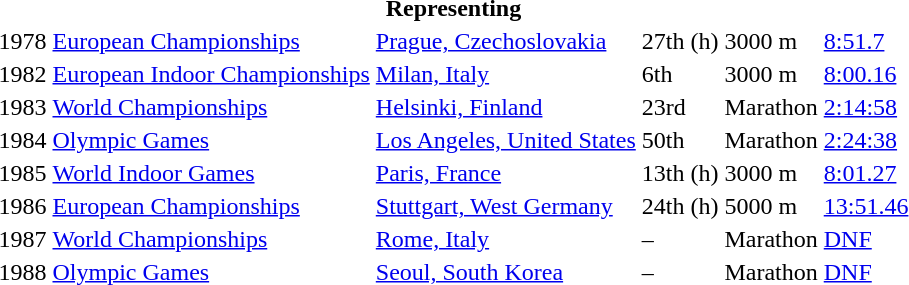<table>
<tr>
<th colspan="6">Representing </th>
</tr>
<tr>
<td>1978</td>
<td><a href='#'>European Championships</a></td>
<td><a href='#'>Prague, Czechoslovakia</a></td>
<td>27th (h)</td>
<td>3000 m</td>
<td><a href='#'>8:51.7</a></td>
</tr>
<tr>
<td>1982</td>
<td><a href='#'>European Indoor Championships</a></td>
<td><a href='#'>Milan, Italy</a></td>
<td>6th</td>
<td>3000 m</td>
<td><a href='#'>8:00.16</a></td>
</tr>
<tr>
<td>1983</td>
<td><a href='#'>World Championships</a></td>
<td><a href='#'>Helsinki, Finland</a></td>
<td>23rd</td>
<td>Marathon</td>
<td><a href='#'>2:14:58</a></td>
</tr>
<tr>
<td>1984</td>
<td><a href='#'>Olympic Games</a></td>
<td><a href='#'>Los Angeles, United States</a></td>
<td>50th</td>
<td>Marathon</td>
<td><a href='#'>2:24:38</a></td>
</tr>
<tr>
<td>1985</td>
<td><a href='#'>World Indoor Games</a></td>
<td><a href='#'>Paris, France</a></td>
<td>13th (h)</td>
<td>3000 m</td>
<td><a href='#'>8:01.27</a></td>
</tr>
<tr>
<td>1986</td>
<td><a href='#'>European Championships</a></td>
<td><a href='#'>Stuttgart, West Germany</a></td>
<td>24th (h)</td>
<td>5000 m</td>
<td><a href='#'>13:51.46</a></td>
</tr>
<tr>
<td>1987</td>
<td><a href='#'>World Championships</a></td>
<td><a href='#'>Rome, Italy</a></td>
<td>–</td>
<td>Marathon</td>
<td><a href='#'>DNF</a></td>
</tr>
<tr>
<td>1988</td>
<td><a href='#'>Olympic Games</a></td>
<td><a href='#'>Seoul, South Korea</a></td>
<td>–</td>
<td>Marathon</td>
<td><a href='#'>DNF</a></td>
</tr>
</table>
